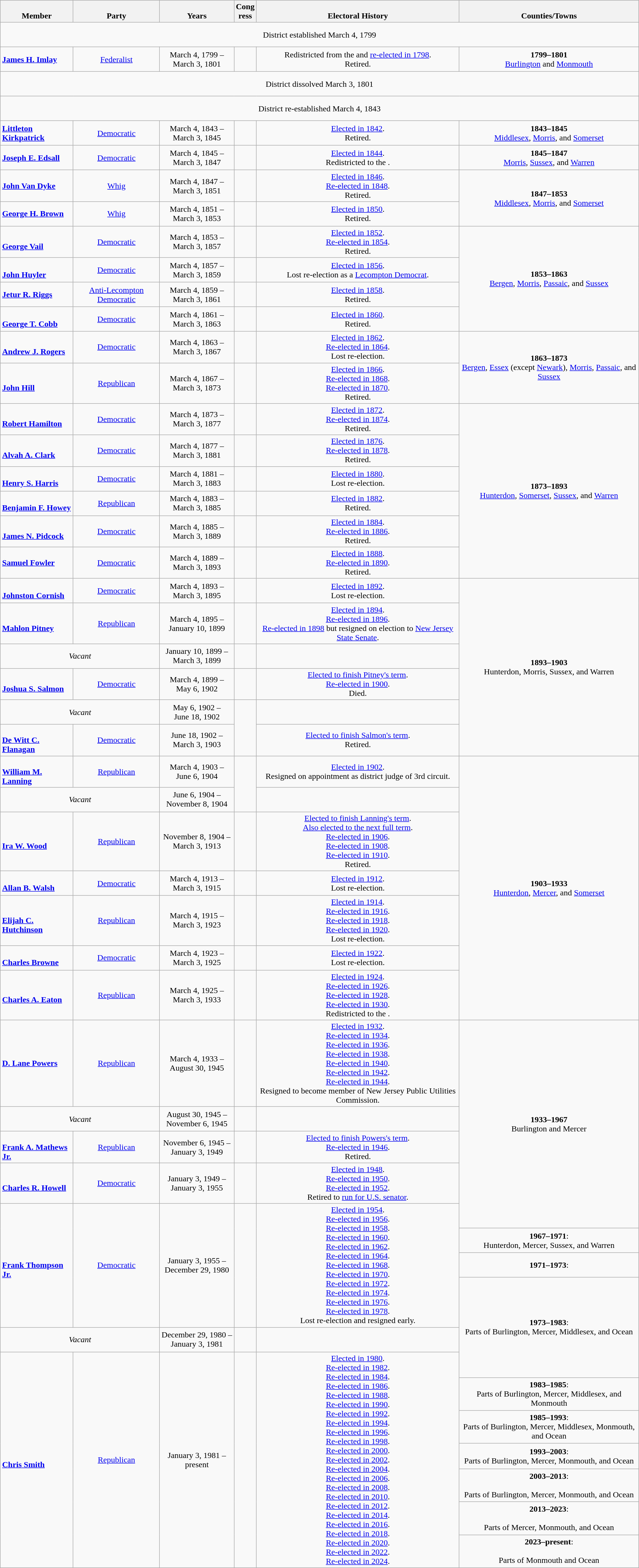<table class=wikitable style="text-align:center">
<tr valign=bottom>
<th>Member<br></th>
<th>Party</th>
<th>Years</th>
<th>Cong<br>ress</th>
<th>Electoral History</th>
<th>Counties/Towns</th>
</tr>
<tr style="height:3em">
<td colspan=6>District established March 4, 1799</td>
</tr>
<tr style="height:3em">
<td align=left><strong><a href='#'>James H. Imlay</a></strong><br></td>
<td><a href='#'>Federalist</a></td>
<td nowrap>March 4, 1799 –<br>March 3, 1801</td>
<td></td>
<td>Redistricted from the  and <a href='#'>re-elected in 1798</a>.<br>Retired.</td>
<td><strong>1799–1801</strong><br><a href='#'>Burlington</a> and <a href='#'>Monmouth</a></td>
</tr>
<tr style="height:3em">
<td colspan=6>District dissolved March 3, 1801</td>
</tr>
<tr style="height:3em">
<td colspan=6>District re-established March 4, 1843</td>
</tr>
<tr style="height:3em">
<td align=left><strong><a href='#'>Littleton Kirkpatrick</a></strong><br></td>
<td><a href='#'>Democratic</a></td>
<td nowrap>March 4, 1843 –<br>March 3, 1845</td>
<td></td>
<td><a href='#'>Elected in 1842</a>.<br>Retired.</td>
<td><strong>1843–1845</strong><br><a href='#'>Middlesex</a>, <a href='#'>Morris</a>, and <a href='#'>Somerset</a></td>
</tr>
<tr style="height:3em">
<td align=left><strong><a href='#'>Joseph E. Edsall</a></strong><br></td>
<td><a href='#'>Democratic</a></td>
<td nowrap>March 4, 1845 –<br>March 3, 1847</td>
<td></td>
<td><a href='#'>Elected in 1844</a>.<br>Redistricted to the .</td>
<td><strong>1845–1847</strong><br><a href='#'>Morris</a>, <a href='#'>Sussex</a>, and <a href='#'>Warren</a></td>
</tr>
<tr style="height:3em">
<td align=left><strong><a href='#'>John Van Dyke</a></strong><br></td>
<td><a href='#'>Whig</a></td>
<td nowrap>March 4, 1847 –<br>March 3, 1851</td>
<td></td>
<td><a href='#'>Elected in 1846</a>.<br><a href='#'>Re-elected in 1848</a>.<br>Retired.</td>
<td rowspan=2><strong>1847–1853</strong><br><a href='#'>Middlesex</a>, <a href='#'>Morris</a>, and <a href='#'>Somerset</a></td>
</tr>
<tr style="height:3em">
<td align=left><strong><a href='#'>George H. Brown</a></strong><br></td>
<td><a href='#'>Whig</a></td>
<td nowrap>March 4, 1851 –<br>March 3, 1853</td>
<td></td>
<td><a href='#'>Elected in 1850</a>.<br>Retired.</td>
</tr>
<tr style="height:3em">
<td align=left><br><strong><a href='#'>George Vail</a></strong><br></td>
<td><a href='#'>Democratic</a></td>
<td nowrap>March 4, 1853 –<br>March 3, 1857</td>
<td></td>
<td><a href='#'>Elected in 1852</a>.<br><a href='#'>Re-elected in 1854</a>.<br>Retired.</td>
<td rowspan=4><strong>1853–1863</strong><br><a href='#'>Bergen</a>, <a href='#'>Morris</a>, <a href='#'>Passaic</a>, and <a href='#'>Sussex</a></td>
</tr>
<tr style="height:3em">
<td align=left><br><strong><a href='#'>John Huyler</a></strong><br></td>
<td><a href='#'>Democratic</a></td>
<td nowrap>March 4, 1857 –<br>March 3, 1859</td>
<td></td>
<td><a href='#'>Elected in 1856</a>.<br>Lost re-election as a <a href='#'>Lecompton Democrat</a>.</td>
</tr>
<tr style="height:3em">
<td align=left><strong><a href='#'>Jetur R. Riggs</a></strong><br></td>
<td><a href='#'>Anti-Lecompton Democratic</a></td>
<td nowrap>March 4, 1859 –<br>March 3, 1861</td>
<td></td>
<td><a href='#'>Elected in 1858</a>.<br>Retired.</td>
</tr>
<tr style="height:3em">
<td align=left><br><strong><a href='#'>George T. Cobb</a></strong><br></td>
<td><a href='#'>Democratic</a></td>
<td nowrap>March 4, 1861 –<br>March 3, 1863</td>
<td></td>
<td><a href='#'>Elected in 1860</a>.<br>Retired.</td>
</tr>
<tr style="height:3em">
<td align=left><br><strong><a href='#'>Andrew J. Rogers</a></strong><br></td>
<td><a href='#'>Democratic</a></td>
<td nowrap>March 4, 1863 –<br>March 3, 1867</td>
<td></td>
<td><a href='#'>Elected in 1862</a>.<br><a href='#'>Re-elected in 1864</a>.<br>Lost re-election.</td>
<td rowspan=2><strong>1863–1873</strong><br><a href='#'>Bergen</a>, <a href='#'>Essex</a> (except <a href='#'>Newark</a>), <a href='#'>Morris</a>, <a href='#'>Passaic</a>, and <a href='#'>Sussex</a></td>
</tr>
<tr style="height:3em">
<td align=left><br><strong><a href='#'>John Hill</a></strong><br></td>
<td><a href='#'>Republican</a></td>
<td nowrap>March 4, 1867 –<br>March 3, 1873</td>
<td></td>
<td><a href='#'>Elected in 1866</a>.<br><a href='#'>Re-elected in 1868</a>.<br><a href='#'>Re-elected in 1870</a>.<br>Retired.</td>
</tr>
<tr style="height:3em">
<td align=left><br><strong><a href='#'>Robert Hamilton</a></strong><br></td>
<td><a href='#'>Democratic</a></td>
<td nowrap>March 4, 1873 –<br> March 3, 1877</td>
<td></td>
<td><a href='#'>Elected in 1872</a>.<br><a href='#'>Re-elected in 1874</a>.<br>Retired.</td>
<td rowspan=6><strong>1873–1893</strong><br><a href='#'>Hunterdon</a>, <a href='#'>Somerset</a>, <a href='#'>Sussex</a>, and <a href='#'>Warren</a></td>
</tr>
<tr style="height:3em">
<td align=left><br><strong><a href='#'>Alvah A. Clark</a></strong><br></td>
<td><a href='#'>Democratic</a></td>
<td nowrap>March 4, 1877 –<br>March 3, 1881</td>
<td></td>
<td><a href='#'>Elected in 1876</a>.<br><a href='#'>Re-elected in 1878</a>.<br>Retired.</td>
</tr>
<tr style="height:3em">
<td align=left><br><strong><a href='#'>Henry S. Harris</a></strong><br></td>
<td><a href='#'>Democratic</a></td>
<td nowrap>March 4, 1881 –<br>March 3, 1883</td>
<td></td>
<td><a href='#'>Elected in 1880</a>.<br>Lost re-election.</td>
</tr>
<tr style="height:3em">
<td align=left><br><strong><a href='#'>Benjamin F. Howey</a></strong><br></td>
<td><a href='#'>Republican</a></td>
<td nowrap>March 4, 1883 –<br>March 3, 1885</td>
<td></td>
<td><a href='#'>Elected in 1882</a>.<br>Retired.</td>
</tr>
<tr style="height:3em">
<td align=left><br><strong><a href='#'>James N. Pidcock</a></strong><br></td>
<td><a href='#'>Democratic</a></td>
<td nowrap>March 4, 1885 –<br>March 3, 1889</td>
<td></td>
<td><a href='#'>Elected in 1884</a>.<br><a href='#'>Re-elected in 1886</a>.<br>Retired.</td>
</tr>
<tr style="height:3em">
<td align=left><strong><a href='#'>Samuel Fowler</a></strong><br></td>
<td><a href='#'>Democratic</a></td>
<td nowrap>March 4, 1889 –<br>March 3, 1893</td>
<td></td>
<td><a href='#'>Elected in 1888</a>.<br><a href='#'>Re-elected in 1890</a>.<br>Retired.</td>
</tr>
<tr style="height:3em">
<td align=left><br><strong><a href='#'>Johnston Cornish</a></strong><br></td>
<td><a href='#'>Democratic</a></td>
<td nowrap>March 4, 1893 –<br>March 3, 1895</td>
<td></td>
<td><a href='#'>Elected in 1892</a>.<br>Lost re-election.</td>
<td rowspan=6><strong>1893–1903</strong><br>Hunterdon, Morris, Sussex, and Warren</td>
</tr>
<tr style="height:3em">
<td align=left><br><strong><a href='#'>Mahlon Pitney</a></strong><br></td>
<td><a href='#'>Republican</a></td>
<td nowrap>March 4, 1895 –<br>January 10, 1899</td>
<td></td>
<td><a href='#'>Elected in 1894</a>.<br><a href='#'>Re-elected in 1896</a>.<br><a href='#'>Re-elected in 1898</a> but resigned on election to <a href='#'>New Jersey State Senate</a>.</td>
</tr>
<tr style="height:3em">
<td colspan=2><em>Vacant</em></td>
<td nowrap>January 10, 1899 –<br>March 3, 1899</td>
<td></td>
</tr>
<tr style="height:3em">
<td align=left><br><strong><a href='#'>Joshua S. Salmon</a></strong><br></td>
<td><a href='#'>Democratic</a></td>
<td nowrap>March 4, 1899 –<br>May 6, 1902</td>
<td></td>
<td><a href='#'>Elected to finish Pitney's term</a>.<br><a href='#'>Re-elected in 1900</a>.<br>Died.</td>
</tr>
<tr style="height:3em">
<td colspan=2><em>Vacant</em></td>
<td nowrap>May 6, 1902 –<br>June 18, 1902</td>
<td rowspan=2></td>
</tr>
<tr style="height:3em">
<td align=left><br><strong><a href='#'>De Witt C. Flanagan</a></strong><br></td>
<td><a href='#'>Democratic</a></td>
<td nowrap>June 18, 1902 –<br>March 3, 1903</td>
<td><a href='#'>Elected to finish Salmon's term</a>.<br>Retired.</td>
</tr>
<tr style="height:3em">
<td align=left><br><strong><a href='#'>William M. Lanning</a></strong><br></td>
<td><a href='#'>Republican</a></td>
<td nowrap>March 4, 1903 –<br>June 6, 1904</td>
<td rowspan=2></td>
<td><a href='#'>Elected in 1902</a>.<br>Resigned on appointment as district judge of 3rd circuit.</td>
<td rowspan=7><strong>1903–1933</strong><br><a href='#'>Hunterdon</a>, <a href='#'>Mercer</a>, and <a href='#'>Somerset</a></td>
</tr>
<tr style="height:3em">
<td colspan=2><em>Vacant</em></td>
<td nowrap>June 6, 1904 –<br>November 8, 1904</td>
</tr>
<tr style="height:3em">
<td align=left><br><strong><a href='#'>Ira W. Wood</a></strong><br></td>
<td><a href='#'>Republican</a></td>
<td nowrap>November 8, 1904 –<br>March 3, 1913</td>
<td></td>
<td><a href='#'>Elected to finish Lanning's term</a>.<br><a href='#'>Also elected to the next full term</a>.<br><a href='#'>Re-elected in 1906</a>.<br><a href='#'>Re-elected in 1908</a>.<br><a href='#'>Re-elected in 1910</a>.<br>Retired.</td>
</tr>
<tr style="height:3em">
<td align=left><br><strong><a href='#'>Allan B. Walsh</a></strong><br></td>
<td><a href='#'>Democratic</a></td>
<td nowrap>March 4, 1913 –<br>March 3, 1915</td>
<td></td>
<td><a href='#'>Elected in 1912</a>.<br>Lost re-election.</td>
</tr>
<tr style="height:3em">
<td align=left><br><strong><a href='#'>Elijah C. Hutchinson</a></strong><br></td>
<td><a href='#'>Republican</a></td>
<td nowrap>March 4, 1915 –<br>March 3, 1923</td>
<td></td>
<td><a href='#'>Elected in 1914</a>.<br><a href='#'>Re-elected in 1916</a>.<br><a href='#'>Re-elected in 1918</a>.<br><a href='#'>Re-elected in 1920</a>.<br>Lost re-election.</td>
</tr>
<tr style="height:3em">
<td align=left><br> <strong><a href='#'>Charles Browne</a></strong><br></td>
<td><a href='#'>Democratic</a></td>
<td nowrap>March 4, 1923 –<br>March 3, 1925</td>
<td></td>
<td><a href='#'>Elected in 1922</a>.<br>Lost re-election.</td>
</tr>
<tr style="height:3em">
<td align=left><br><strong><a href='#'>Charles A. Eaton</a></strong><br></td>
<td><a href='#'>Republican</a></td>
<td nowrap>March 4, 1925 –<br>March 3, 1933</td>
<td></td>
<td><a href='#'>Elected in 1924</a>.<br><a href='#'>Re-elected in 1926</a>.<br><a href='#'>Re-elected in 1928</a>.<br><a href='#'>Re-elected in 1930</a>.<br>Redistricted to the .</td>
</tr>
<tr style="height:3em">
<td align=left><strong><a href='#'>D. Lane Powers</a></strong><br></td>
<td><a href='#'>Republican</a></td>
<td nowrap>March 4, 1933 –<br>August 30, 1945</td>
<td></td>
<td><a href='#'>Elected in 1932</a>.<br><a href='#'>Re-elected in 1934</a>.<br><a href='#'>Re-elected in 1936</a>.<br><a href='#'>Re-elected in 1938</a>.<br><a href='#'>Re-elected in 1940</a>.<br><a href='#'>Re-elected in 1942</a>.<br><a href='#'>Re-elected in 1944</a>.<br>Resigned to become member of New Jersey Public Utilities Commission.</td>
<td rowspan=5><strong>1933–1967</strong><br>Burlington and Mercer</td>
</tr>
<tr style="height:3em">
<td colspan=2><em>Vacant</em></td>
<td nowrap>August 30, 1945 –<br>November 6, 1945</td>
<td></td>
</tr>
<tr style="height:3em">
<td align=left><br><strong><a href='#'>Frank A. Mathews Jr.</a></strong><br></td>
<td><a href='#'>Republican</a></td>
<td nowrap>November 6, 1945 –<br>January 3, 1949</td>
<td></td>
<td><a href='#'>Elected to finish Powers's term</a>.<br><a href='#'>Re-elected in 1946</a>.<br>Retired.</td>
</tr>
<tr style="height:3em">
<td align=left><br><strong><a href='#'>Charles R. Howell</a></strong><br></td>
<td><a href='#'>Democratic</a></td>
<td nowrap>January 3, 1949 –<br>January 3, 1955</td>
<td></td>
<td><a href='#'>Elected in 1948</a>.<br><a href='#'>Re-elected in 1950</a>.<br><a href='#'>Re-elected in 1952</a>.<br>Retired to <a href='#'>run for U.S. senator</a>.</td>
</tr>
<tr style="height:3em">
<td align=left rowspan=4><br><strong><a href='#'>Frank Thompson Jr.</a></strong><br></td>
<td rowspan=4 ><a href='#'>Democratic</a></td>
<td rowspan=4 nowrap>January 3, 1955 –<br>December 29, 1980</td>
<td rowspan=4></td>
<td rowspan=4><a href='#'>Elected in 1954</a>.<br><a href='#'>Re-elected in 1956</a>.<br><a href='#'>Re-elected in 1958</a>.<br><a href='#'>Re-elected in 1960</a>.<br><a href='#'>Re-elected in 1962</a>.<br><a href='#'>Re-elected in 1964</a>.<br><a href='#'>Re-elected in 1968</a>.<br><a href='#'>Re-elected in 1970</a>.<br><a href='#'>Re-elected in 1972</a>.<br><a href='#'>Re-elected in 1974</a>.<br><a href='#'>Re-elected in 1976</a>.<br><a href='#'>Re-elected in 1978</a>.<br>Lost re-election and resigned early.</td>
</tr>
<tr style="height:3em">
<td><strong>1967–1971</strong>:<br>Hunterdon, Mercer, Sussex, and Warren</td>
</tr>
<tr style="height:3em">
<td><strong>1971–1973</strong>:<br></td>
</tr>
<tr style="height:3em">
<td rowspan=3><strong>1973–1983</strong>:<br>Parts of Burlington, Mercer, Middlesex, and Ocean</td>
</tr>
<tr style="height:3em">
<td colspan=2><em>Vacant</em></td>
<td nowrap>December 29, 1980 –<br>January 3, 1981</td>
<td></td>
</tr>
<tr style="height:3em">
<td align=left rowspan=9><br><strong><a href='#'>Chris Smith</a></strong><br></td>
<td rowspan=9 ><a href='#'>Republican</a></td>
<td rowspan=9 nowrap>January 3, 1981 –<br>present</td>
<td rowspan=9></td>
<td rowspan=9><a href='#'>Elected in 1980</a>.<br><a href='#'>Re-elected in 1982</a>.<br><a href='#'>Re-elected in 1984</a>.<br><a href='#'>Re-elected in 1986</a>.<br><a href='#'>Re-elected in 1988</a>.<br><a href='#'>Re-elected in 1990</a>.<br><a href='#'>Re-elected in 1992</a>.<br><a href='#'>Re-elected in 1994</a>.<br><a href='#'>Re-elected in 1996</a>.<br><a href='#'>Re-elected in 1998</a>.<br><a href='#'>Re-elected in 2000</a>.<br><a href='#'>Re-elected in 2002</a>.<br><a href='#'>Re-elected in 2004</a>.<br><a href='#'>Re-elected in 2006</a>.<br><a href='#'>Re-elected in 2008</a>.<br><a href='#'>Re-elected in 2010</a>.<br><a href='#'>Re-elected in 2012</a>.<br><a href='#'>Re-elected in 2014</a>.<br><a href='#'>Re-elected in 2016</a>.<br><a href='#'>Re-elected in 2018</a>.<br><a href='#'>Re-elected in 2020</a>.<br><a href='#'>Re-elected in 2022</a>.<br><a href='#'>Re-elected in 2024</a>.</td>
</tr>
<tr style="height:3em">
<td><strong>1983–1985</strong>:<br>Parts of Burlington, Mercer, Middlesex, and Monmouth</td>
</tr>
<tr style="height:3em">
<td><strong>1985–1993</strong>:<br>Parts of Burlington, Mercer, Middlesex, Monmouth, and Ocean</td>
</tr>
<tr style="height:3em">
<td><strong>1993–2003</strong>:<br>Parts of Burlington, Mercer, Monmouth, and Ocean</td>
</tr>
<tr style="height:3em">
<td><strong>2003–2013</strong>:<br><br>Parts of Burlington, Mercer, Monmouth, and Ocean</td>
</tr>
<tr style="height:3em">
<td><strong>2013–2023</strong>:<br><br>Parts of Mercer, Monmouth, and Ocean</td>
</tr>
<tr style="height:3em">
<td><strong>2023–present</strong>:<br><br>Parts of Monmouth and Ocean</td>
</tr>
</table>
